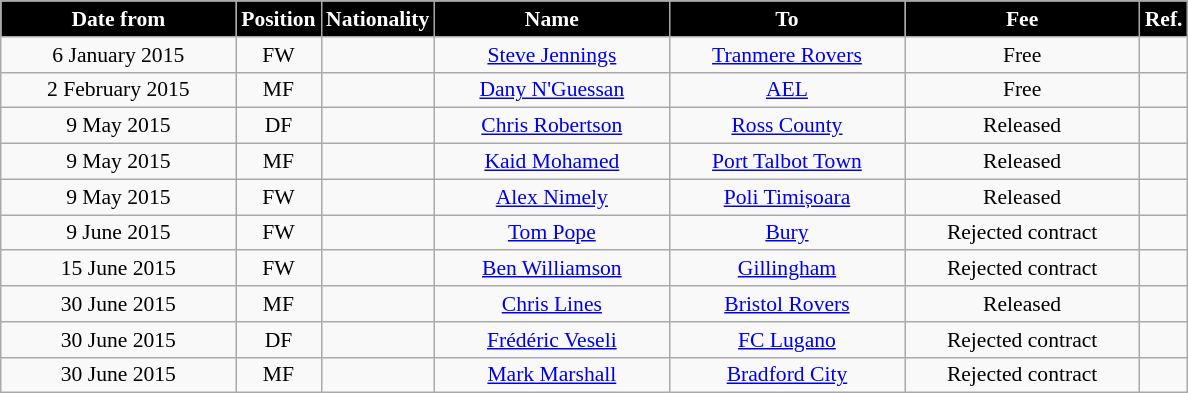<table class="wikitable" style="text-align:center; font-size:90%; ">
<tr>
<th style="background:#000000; color:#FFFFFF; width:150px;">Date from</th>
<th style="background:#000000; color:#FFFFFF; width:50px;">Position</th>
<th style="background:#000000; color:#FFFFFF; width:50px;">Nationality</th>
<th style="background:#000000; color:#FFFFFF; width:150px;">Name</th>
<th style="background:#000000; color:#FFFFFF; width:150px;">To</th>
<th style="background:#000000; color:#FFFFFF; width:150px;">Fee</th>
<th style="background:#000000; color:#FFFFFF; width:25px;">Ref.</th>
</tr>
<tr>
<td>6 January 2015</td>
<td>FW</td>
<td></td>
<td><a href='#'>Steve Jennings</a></td>
<td><a href='#'>Tranmere Rovers</a></td>
<td>Free</td>
<td></td>
</tr>
<tr>
<td>2 February 2015</td>
<td>MF</td>
<td></td>
<td><a href='#'>Dany N'Guessan</a></td>
<td> <a href='#'>AEL</a></td>
<td>Free</td>
<td></td>
</tr>
<tr>
<td>9 May 2015</td>
<td>DF</td>
<td></td>
<td><a href='#'>Chris Robertson</a></td>
<td> <a href='#'>Ross County</a></td>
<td>Released</td>
<td></td>
</tr>
<tr>
<td>9 May 2015</td>
<td>MF</td>
<td></td>
<td><a href='#'>Kaid Mohamed</a></td>
<td> <a href='#'>Port Talbot Town</a></td>
<td>Released</td>
<td></td>
</tr>
<tr>
<td>9 May 2015</td>
<td>FW</td>
<td></td>
<td><a href='#'>Alex Nimely</a></td>
<td> <a href='#'>Poli Timișoara</a></td>
<td>Released</td>
<td></td>
</tr>
<tr>
<td>9 June 2015</td>
<td>FW</td>
<td></td>
<td><a href='#'>Tom Pope</a></td>
<td><a href='#'>Bury</a></td>
<td>Rejected contract</td>
<td></td>
</tr>
<tr>
<td>15 June 2015</td>
<td>FW</td>
<td></td>
<td><a href='#'>Ben Williamson</a></td>
<td><a href='#'>Gillingham</a></td>
<td>Rejected contract</td>
<td></td>
</tr>
<tr>
<td>30 June 2015</td>
<td>MF</td>
<td></td>
<td><a href='#'>Chris Lines</a></td>
<td><a href='#'>Bristol Rovers</a></td>
<td>Released</td>
<td></td>
</tr>
<tr>
<td>30 June 2015</td>
<td>DF</td>
<td></td>
<td><a href='#'>Frédéric Veseli</a></td>
<td> <a href='#'>FC Lugano</a></td>
<td>Rejected contract</td>
<td></td>
</tr>
<tr>
<td>30 June 2015</td>
<td>MF</td>
<td></td>
<td><a href='#'>Mark Marshall</a></td>
<td><a href='#'>Bradford City</a></td>
<td>Rejected contract</td>
<td></td>
</tr>
</table>
